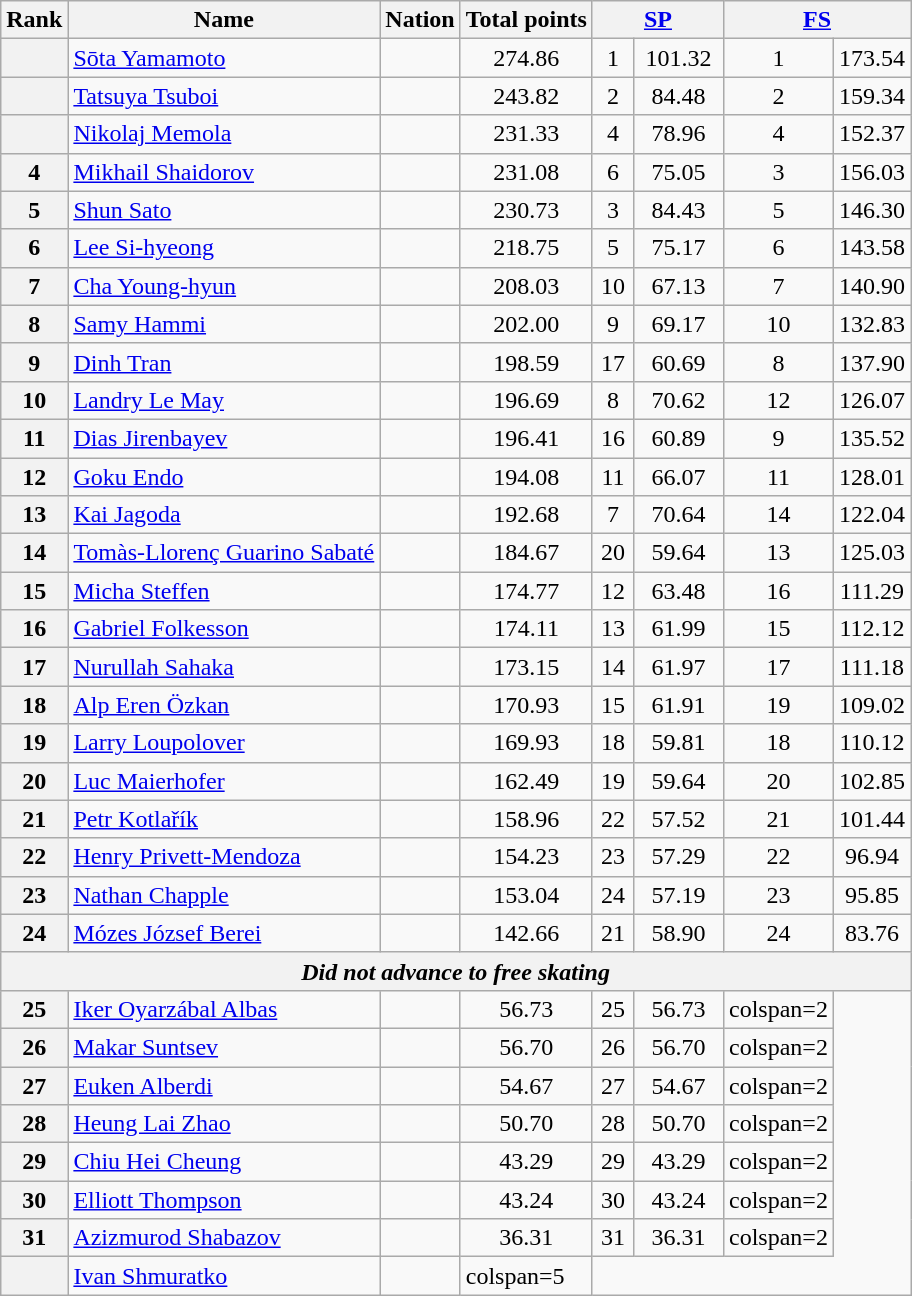<table class="wikitable sortable">
<tr>
<th>Rank</th>
<th>Name</th>
<th>Nation</th>
<th>Total points</th>
<th colspan="2" width="80px"><a href='#'>SP</a></th>
<th colspan="2" width="80px"><a href='#'>FS</a></th>
</tr>
<tr>
<th align="center"></th>
<td><a href='#'>Sōta Yamamoto</a></td>
<td></td>
<td align="center">274.86</td>
<td align="center">1</td>
<td align="center">101.32</td>
<td align="center">1</td>
<td align="center">173.54</td>
</tr>
<tr>
<th align="center"></th>
<td><a href='#'>Tatsuya Tsuboi</a></td>
<td></td>
<td align="center">243.82</td>
<td align="center">2</td>
<td align="center">84.48</td>
<td align="center">2</td>
<td align="center">159.34</td>
</tr>
<tr>
<th align="center"></th>
<td><a href='#'>Nikolaj Memola</a></td>
<td></td>
<td align="center">231.33</td>
<td align="center">4</td>
<td align="center">78.96</td>
<td align="center">4</td>
<td align="center">152.37</td>
</tr>
<tr>
<th>4</th>
<td><a href='#'>Mikhail Shaidorov</a></td>
<td></td>
<td align="center">231.08</td>
<td align="center">6</td>
<td align="center">75.05</td>
<td align="center">3</td>
<td align="center">156.03</td>
</tr>
<tr>
<th>5</th>
<td><a href='#'>Shun Sato</a></td>
<td></td>
<td align="center">230.73</td>
<td align="center">3</td>
<td align="center">84.43</td>
<td align="center">5</td>
<td align="center">146.30</td>
</tr>
<tr>
<th>6</th>
<td><a href='#'>Lee Si-hyeong</a></td>
<td></td>
<td align="center">218.75</td>
<td align="center">5</td>
<td align="center">75.17</td>
<td align="center">6</td>
<td align="center">143.58</td>
</tr>
<tr>
<th>7</th>
<td><a href='#'>Cha Young-hyun</a></td>
<td></td>
<td align="center">208.03</td>
<td align="center">10</td>
<td align="center">67.13</td>
<td align="center">7</td>
<td align="center">140.90</td>
</tr>
<tr>
<th>8</th>
<td><a href='#'>Samy Hammi</a></td>
<td></td>
<td align="center">202.00</td>
<td align="center">9</td>
<td align="center">69.17</td>
<td align="center">10</td>
<td align="center">132.83</td>
</tr>
<tr>
<th>9</th>
<td><a href='#'>Dinh Tran</a></td>
<td></td>
<td align="center">198.59</td>
<td align="center">17</td>
<td align="center">60.69</td>
<td align="center">8</td>
<td align="center">137.90</td>
</tr>
<tr>
<th>10</th>
<td><a href='#'>Landry Le May</a></td>
<td></td>
<td align="center">196.69</td>
<td align="center">8</td>
<td align="center">70.62</td>
<td align="center">12</td>
<td align="center">126.07</td>
</tr>
<tr>
<th>11</th>
<td><a href='#'>Dias Jirenbayev</a></td>
<td></td>
<td align="center">196.41</td>
<td align="center">16</td>
<td align="center">60.89</td>
<td align="center">9</td>
<td align="center">135.52</td>
</tr>
<tr>
<th>12</th>
<td><a href='#'>Goku Endo</a></td>
<td></td>
<td align="center">194.08</td>
<td align="center">11</td>
<td align="center">66.07</td>
<td align="center">11</td>
<td align="center">128.01</td>
</tr>
<tr>
<th>13</th>
<td><a href='#'>Kai Jagoda</a></td>
<td></td>
<td align="center">192.68</td>
<td align="center">7</td>
<td align="center">70.64</td>
<td align="center">14</td>
<td align="center">122.04</td>
</tr>
<tr>
<th>14</th>
<td><a href='#'>Tomàs-Llorenç Guarino Sabaté</a></td>
<td></td>
<td align="center">184.67</td>
<td align="center">20</td>
<td align="center">59.64</td>
<td align="center">13</td>
<td align="center">125.03</td>
</tr>
<tr>
<th>15</th>
<td><a href='#'>Micha Steffen</a></td>
<td></td>
<td align="center">174.77</td>
<td align="center">12</td>
<td align="center">63.48</td>
<td align="center">16</td>
<td align="center">111.29</td>
</tr>
<tr>
<th>16</th>
<td><a href='#'>Gabriel Folkesson</a></td>
<td></td>
<td align="center">174.11</td>
<td align="center">13</td>
<td align="center">61.99</td>
<td align="center">15</td>
<td align="center">112.12</td>
</tr>
<tr>
<th>17</th>
<td><a href='#'>Nurullah Sahaka</a></td>
<td></td>
<td align="center">173.15</td>
<td align="center">14</td>
<td align="center">61.97</td>
<td align="center">17</td>
<td align="center">111.18</td>
</tr>
<tr>
<th>18</th>
<td><a href='#'>Alp Eren Özkan</a></td>
<td></td>
<td align="center">170.93</td>
<td align="center">15</td>
<td align="center">61.91</td>
<td align="center">19</td>
<td align="center">109.02</td>
</tr>
<tr>
<th>19</th>
<td><a href='#'>Larry Loupolover</a></td>
<td></td>
<td align="center">169.93</td>
<td align="center">18</td>
<td align="center">59.81</td>
<td align="center">18</td>
<td align="center">110.12</td>
</tr>
<tr>
<th>20</th>
<td><a href='#'>Luc Maierhofer</a></td>
<td></td>
<td align="center">162.49</td>
<td align="center">19</td>
<td align="center">59.64</td>
<td align="center">20</td>
<td align="center">102.85</td>
</tr>
<tr>
<th>21</th>
<td><a href='#'>Petr Kotlařík</a></td>
<td></td>
<td align="center">158.96</td>
<td align="center">22</td>
<td align="center">57.52</td>
<td align="center">21</td>
<td align="center">101.44</td>
</tr>
<tr>
<th>22</th>
<td><a href='#'>Henry Privett-Mendoza</a></td>
<td></td>
<td align="center">154.23</td>
<td align="center">23</td>
<td align="center">57.29</td>
<td align="center">22</td>
<td align="center">96.94</td>
</tr>
<tr>
<th>23</th>
<td><a href='#'>Nathan Chapple</a></td>
<td></td>
<td align="center">153.04</td>
<td align="center">24</td>
<td align="center">57.19</td>
<td align="center">23</td>
<td align="center">95.85</td>
</tr>
<tr>
<th>24</th>
<td><a href='#'>Mózes József Berei</a></td>
<td></td>
<td align="center">142.66</td>
<td align="center">21</td>
<td align="center">58.90</td>
<td align="center">24</td>
<td align="center">83.76</td>
</tr>
<tr>
<th colspan=8><em>Did not advance to free skating</em></th>
</tr>
<tr>
<th>25</th>
<td><a href='#'>Iker Oyarzábal Albas</a></td>
<td></td>
<td align="center">56.73</td>
<td align="center">25</td>
<td align="center">56.73</td>
<td>colspan=2 </td>
</tr>
<tr>
<th>26</th>
<td><a href='#'>Makar Suntsev</a></td>
<td></td>
<td align="center">56.70</td>
<td align="center">26</td>
<td align="center">56.70</td>
<td>colspan=2 </td>
</tr>
<tr>
<th>27</th>
<td><a href='#'>Euken Alberdi</a></td>
<td></td>
<td align="center">54.67</td>
<td align="center">27</td>
<td align="center">54.67</td>
<td>colspan=2 </td>
</tr>
<tr>
<th>28</th>
<td><a href='#'>Heung Lai Zhao</a></td>
<td></td>
<td align="center">50.70</td>
<td align="center">28</td>
<td align="center">50.70</td>
<td>colspan=2 </td>
</tr>
<tr>
<th>29</th>
<td><a href='#'>Chiu Hei Cheung</a></td>
<td></td>
<td align="center">43.29</td>
<td align="center">29</td>
<td align="center">43.29</td>
<td>colspan=2 </td>
</tr>
<tr>
<th>30</th>
<td><a href='#'>Elliott Thompson</a></td>
<td></td>
<td align="center">43.24</td>
<td align="center">30</td>
<td align="center">43.24</td>
<td>colspan=2 </td>
</tr>
<tr>
<th>31</th>
<td><a href='#'>Azizmurod Shabazov</a></td>
<td></td>
<td align="center">36.31</td>
<td align="center">31</td>
<td align="center">36.31</td>
<td>colspan=2 </td>
</tr>
<tr>
<th></th>
<td><a href='#'>Ivan Shmuratko</a></td>
<td></td>
<td>colspan=5 </td>
</tr>
</table>
